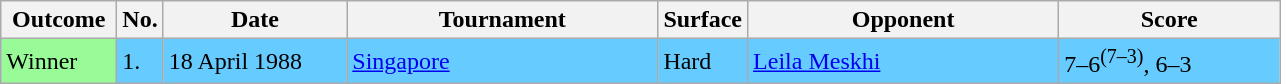<table class="sortable wikitable">
<tr>
<th style="width:70px">Outcome</th>
<th style="width:20px">No.</th>
<th style="width:115px">Date</th>
<th style="width:200px">Tournament</th>
<th style="width:50px">Surface</th>
<th style="width:200px">Opponent</th>
<th style="width:140px" class="unsortable">Score</th>
</tr>
<tr bgcolor="#66CCFF">
<td style="background:#98fb98;">Winner</td>
<td>1.</td>
<td>18 April 1988</td>
<td><a href='#'>Singapore</a></td>
<td>Hard</td>
<td> <a href='#'>Leila Meskhi</a></td>
<td>7–6<sup>(7–3)</sup>, 6–3</td>
</tr>
</table>
